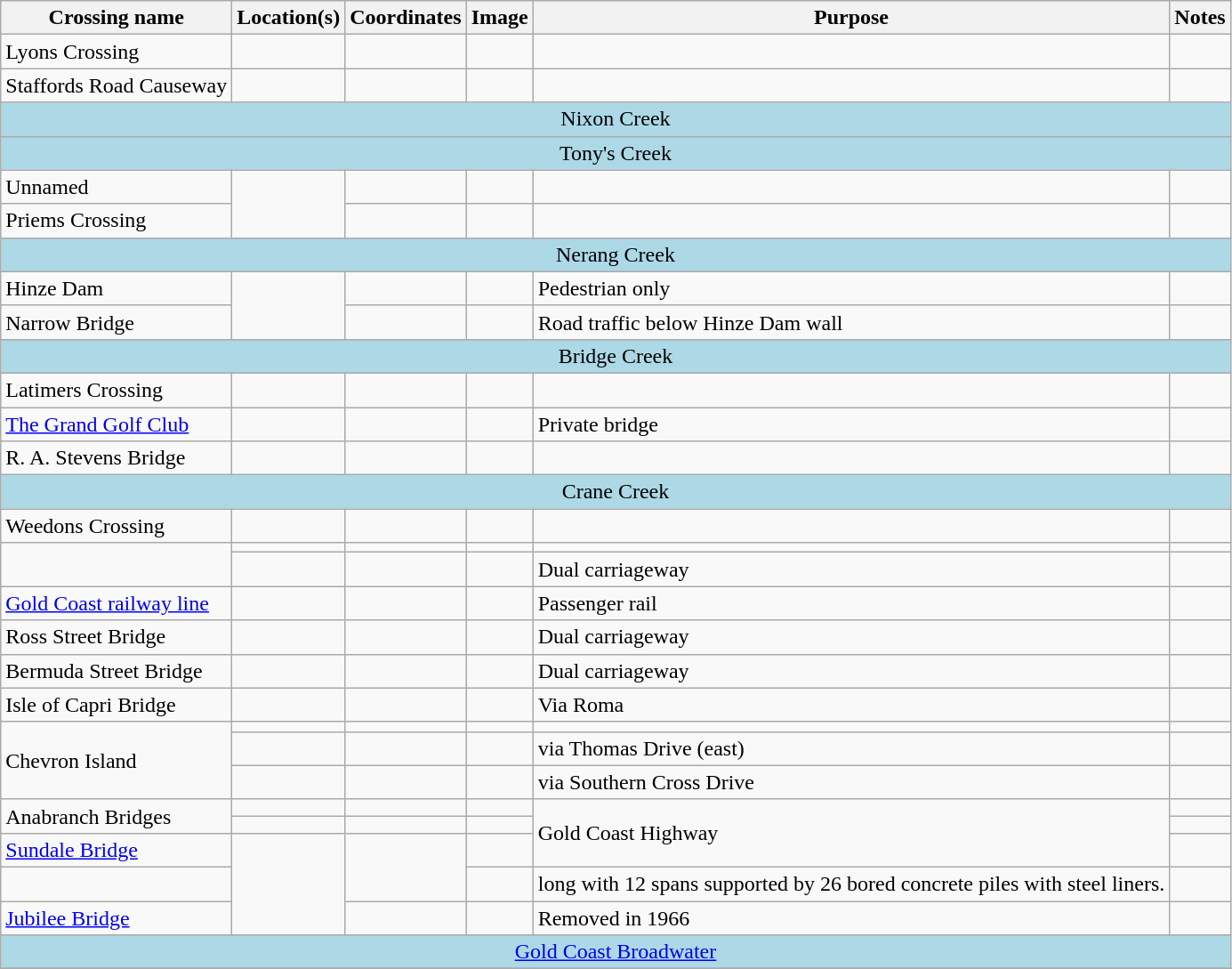<table class="wikitable">
<tr>
<th>Crossing name</th>
<th>Location(s)</th>
<th>Coordinates</th>
<th>Image</th>
<th>Purpose</th>
<th>Notes</th>
</tr>
<tr>
<td>Lyons Crossing</td>
<td></td>
<td></td>
<td></td>
<td></td>
<td></td>
</tr>
<tr>
<td>Staffords Road Causeway</td>
<td></td>
<td></td>
<td></td>
<td></td>
<td></td>
</tr>
<tr>
<td colspan="6" align="center" style="background:#ADD8E6;">Nixon Creek</td>
</tr>
<tr>
<td colspan="6" align="center" style="background:#ADD8E6;">Tony's Creek</td>
</tr>
<tr>
<td>Unnamed</td>
<td rowspan="2"></td>
<td></td>
<td></td>
<td></td>
<td></td>
</tr>
<tr>
<td>Priems Crossing</td>
<td></td>
<td></td>
<td></td>
<td></td>
</tr>
<tr>
<td colspan="6" align="center" style="background:#ADD8E6;">Nerang Creek</td>
</tr>
<tr>
<td>Hinze Dam</td>
<td rowspan="2"></td>
<td></td>
<td></td>
<td>Pedestrian only</td>
<td></td>
</tr>
<tr>
<td>Narrow Bridge</td>
<td></td>
<td></td>
<td>Road traffic below Hinze Dam wall</td>
<td></td>
</tr>
<tr>
<td colspan="6" align="center" style="background:#ADD8E6;">Bridge Creek</td>
</tr>
<tr>
<td>Latimers Crossing</td>
<td></td>
<td></td>
<td></td>
<td></td>
<td></td>
</tr>
<tr>
<td><a href='#'>The Grand Golf Club</a></td>
<td></td>
<td></td>
<td></td>
<td>Private bridge</td>
<td></td>
</tr>
<tr>
<td>R. A. Stevens Bridge</td>
<td></td>
<td></td>
<td></td>
<td></td>
<td></td>
</tr>
<tr>
<td colspan="6" align="center" style="background:#ADD8E6;">Crane Creek</td>
</tr>
<tr>
<td>Weedons Crossing</td>
<td></td>
<td></td>
<td></td>
<td></td>
<td></td>
</tr>
<tr fF>
<td rowspan="2"></td>
<td></td>
<td></td>
<td></td>
<td></td>
<td></td>
</tr>
<tr>
<td></td>
<td></td>
<td></td>
<td>Dual carriageway</td>
<td></td>
</tr>
<tr>
<td><a href='#'>Gold Coast railway line</a></td>
<td></td>
<td></td>
<td></td>
<td>Passenger rail</td>
<td></td>
</tr>
<tr>
<td>Ross Street Bridge</td>
<td></td>
<td></td>
<td></td>
<td>Dual carriageway</td>
<td></td>
</tr>
<tr>
<td>Bermuda Street Bridge</td>
<td></td>
<td></td>
<td></td>
<td>Dual carriageway</td>
<td></td>
</tr>
<tr>
<td>Isle of Capri Bridge</td>
<td></td>
<td></td>
<td></td>
<td>Via Roma</td>
<td></td>
</tr>
<tr>
<td rowspan="3">Chevron Island</td>
<td></td>
<td></td>
<td></td>
<td></td>
<td></td>
</tr>
<tr>
<td></td>
<td></td>
<td></td>
<td>via Thomas Drive (east)</td>
<td></td>
</tr>
<tr>
<td></td>
<td></td>
<td></td>
<td>via Southern Cross Drive</td>
<td></td>
</tr>
<tr>
<td rowspan="2">Anabranch Bridges</td>
<td></td>
<td></td>
<td></td>
<td rowspan="3">Gold Coast Highway</td>
<td></td>
</tr>
<tr>
<td></td>
<td></td>
<td></td>
<td></td>
</tr>
<tr>
<td><a href='#'>Sundale Bridge</a></td>
<td rowspan="3"></td>
<td rowspan="2"></td>
<td></td>
<td></td>
</tr>
<tr>
<td></td>
<td></td>
<td> long with 12 spans supported by 26 bored concrete piles with steel liners.</td>
<td></td>
</tr>
<tr>
<td><a href='#'>Jubilee Bridge</a></td>
<td></td>
<td></td>
<td>Removed in 1966</td>
<td></td>
</tr>
<tr>
<td colspan="6" align="center" style="background:#ADD8E6;"><a href='#'>Gold Coast Broadwater</a></td>
</tr>
<tr>
</tr>
</table>
